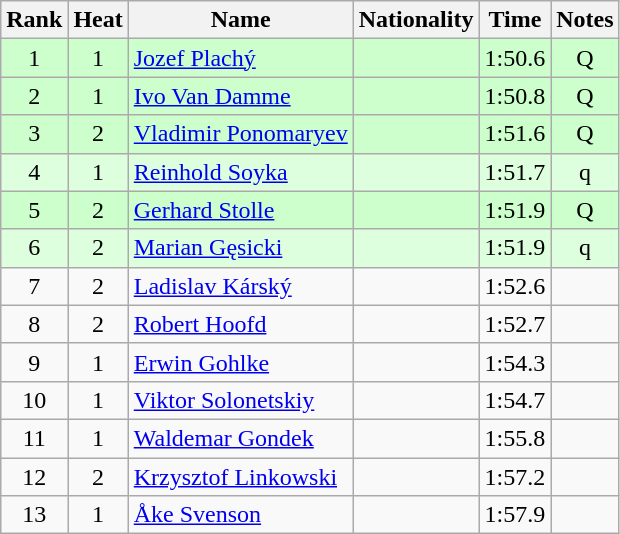<table class="wikitable sortable" style="text-align:center">
<tr>
<th>Rank</th>
<th>Heat</th>
<th>Name</th>
<th>Nationality</th>
<th>Time</th>
<th>Notes</th>
</tr>
<tr bgcolor=ccffcc>
<td>1</td>
<td>1</td>
<td align="left"><a href='#'>Jozef Plachý</a></td>
<td align=left></td>
<td>1:50.6</td>
<td>Q</td>
</tr>
<tr bgcolor=ccffcc>
<td>2</td>
<td>1</td>
<td align="left"><a href='#'>Ivo Van Damme</a></td>
<td align=left></td>
<td>1:50.8</td>
<td>Q</td>
</tr>
<tr bgcolor=ccffcc>
<td>3</td>
<td>2</td>
<td align="left"><a href='#'>Vladimir Ponomaryev</a></td>
<td align=left></td>
<td>1:51.6</td>
<td>Q</td>
</tr>
<tr bgcolor=ddffdd>
<td>4</td>
<td>1</td>
<td align="left"><a href='#'>Reinhold Soyka</a></td>
<td align=left></td>
<td>1:51.7</td>
<td>q</td>
</tr>
<tr bgcolor=ccffcc>
<td>5</td>
<td>2</td>
<td align="left"><a href='#'>Gerhard Stolle</a></td>
<td align=left></td>
<td>1:51.9</td>
<td>Q</td>
</tr>
<tr bgcolor=ddffdd>
<td>6</td>
<td>2</td>
<td align="left"><a href='#'>Marian Gęsicki</a></td>
<td align=left></td>
<td>1:51.9</td>
<td>q</td>
</tr>
<tr>
<td>7</td>
<td>2</td>
<td align="left"><a href='#'>Ladislav Kárský</a></td>
<td align=left></td>
<td>1:52.6</td>
<td></td>
</tr>
<tr>
<td>8</td>
<td>2</td>
<td align="left"><a href='#'>Robert Hoofd</a></td>
<td align=left></td>
<td>1:52.7</td>
<td></td>
</tr>
<tr>
<td>9</td>
<td>1</td>
<td align="left"><a href='#'>Erwin Gohlke</a></td>
<td align=left></td>
<td>1:54.3</td>
<td></td>
</tr>
<tr>
<td>10</td>
<td>1</td>
<td align="left"><a href='#'>Viktor Solonetskiy</a></td>
<td align=left></td>
<td>1:54.7</td>
<td></td>
</tr>
<tr>
<td>11</td>
<td>1</td>
<td align="left"><a href='#'>Waldemar Gondek</a></td>
<td align=left></td>
<td>1:55.8</td>
<td></td>
</tr>
<tr>
<td>12</td>
<td>2</td>
<td align="left"><a href='#'>Krzysztof Linkowski</a></td>
<td align=left></td>
<td>1:57.2</td>
<td></td>
</tr>
<tr>
<td>13</td>
<td>1</td>
<td align="left"><a href='#'>Åke Svenson</a></td>
<td align=left></td>
<td>1:57.9</td>
<td></td>
</tr>
</table>
